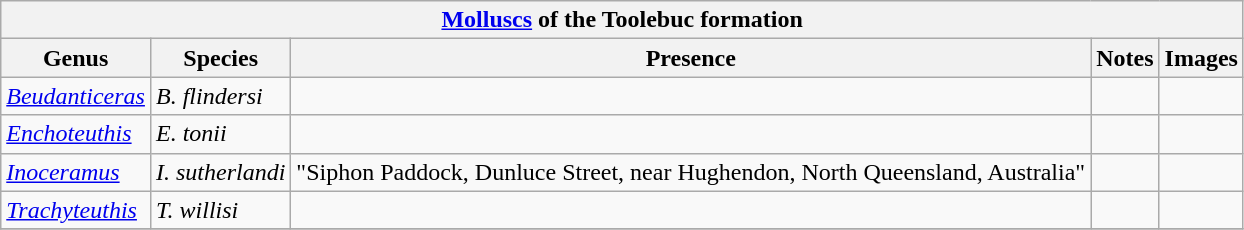<table class="wikitable" align="center">
<tr>
<th colspan="5" align="center"><a href='#'>Molluscs</a> of the Toolebuc formation</th>
</tr>
<tr>
<th>Genus</th>
<th>Species</th>
<th>Presence</th>
<th>Notes</th>
<th>Images</th>
</tr>
<tr>
<td><em><a href='#'>Beudanticeras</a></em></td>
<td><em>B. flindersi</em></td>
<td></td>
<td></td>
<td></td>
</tr>
<tr>
<td><em><a href='#'>Enchoteuthis</a></em></td>
<td><em>E. tonii</em></td>
<td></td>
<td></td>
<td></td>
</tr>
<tr>
<td><em><a href='#'>Inoceramus</a></em></td>
<td><em>I. sutherlandi</em></td>
<td>"Siphon Paddock, Dunluce Street, near Hughendon, North Queensland, Australia"</td>
<td align="center"></td>
<td></td>
</tr>
<tr>
<td><em><a href='#'>Trachyteuthis</a></em></td>
<td><em>T. willisi</em></td>
<td></td>
<td></td>
<td></td>
</tr>
<tr>
</tr>
</table>
